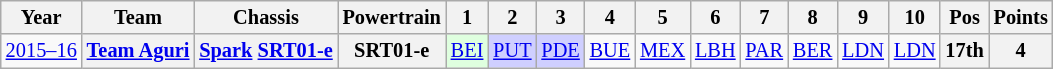<table class="wikitable" style="text-align:center; font-size:85%">
<tr>
<th>Year</th>
<th>Team</th>
<th>Chassis</th>
<th>Powertrain</th>
<th>1</th>
<th>2</th>
<th>3</th>
<th>4</th>
<th>5</th>
<th>6</th>
<th>7</th>
<th>8</th>
<th>9</th>
<th>10</th>
<th>Pos</th>
<th>Points</th>
</tr>
<tr>
<td nowrap><a href='#'>2015–16</a></td>
<th nowrap><a href='#'>Team Aguri</a></th>
<th nowrap><a href='#'>Spark</a> <a href='#'>SRT01-e</a></th>
<th nowrap>SRT01-e</th>
<td style="background:#DFFFDF;"><a href='#'>BEI</a><br></td>
<td style="background:#CFCFFF;"><a href='#'>PUT</a><br></td>
<td style="background:#CFCFFF;"><a href='#'>PDE</a><br></td>
<td><a href='#'>BUE</a></td>
<td><a href='#'>MEX</a></td>
<td><a href='#'>LBH</a></td>
<td><a href='#'>PAR</a></td>
<td><a href='#'>BER</a></td>
<td><a href='#'>LDN</a></td>
<td><a href='#'>LDN</a></td>
<th>17th</th>
<th>4</th>
</tr>
</table>
